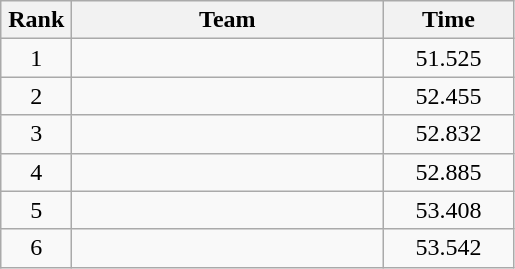<table class=wikitable style="text-align:center">
<tr>
<th width=40>Rank</th>
<th width=200>Team</th>
<th width=80>Time</th>
</tr>
<tr>
<td>1</td>
<td align=left></td>
<td>51.525</td>
</tr>
<tr>
<td>2</td>
<td align=left></td>
<td>52.455</td>
</tr>
<tr>
<td>3</td>
<td align=left></td>
<td>52.832</td>
</tr>
<tr>
<td>4</td>
<td align=left></td>
<td>52.885</td>
</tr>
<tr>
<td>5</td>
<td align=left></td>
<td>53.408</td>
</tr>
<tr>
<td>6</td>
<td align=left></td>
<td>53.542</td>
</tr>
</table>
